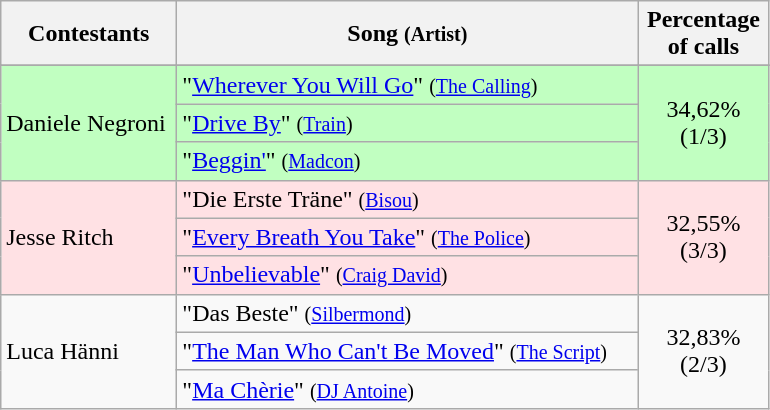<table class="wikitable">
<tr ">
<th style="width:110px;">Contestants</th>
<th style="width:300px;">Song <small>(Artist)</small></th>
<th style="width:80px;">Percentage of calls</th>
</tr>
<tr>
</tr>
<tr style="background:#c1ffc1;">
<td align="left" rowspan=3>Daniele Negroni</td>
<td align="left">"<a href='#'>Wherever You Will Go</a>" <small>(<a href='#'>The Calling</a>)</small></td>
<td style="text-align:center;" rowspan=3>34,62% (1/3)</td>
</tr>
<tr style="background:#c1ffc1;">
<td align="left">"<a href='#'>Drive By</a>" <small>(<a href='#'>Train</a>)</small></td>
</tr>
<tr style="background:#c1ffc1;">
<td align="left">"<a href='#'>Beggin'</a>" <small>(<a href='#'>Madcon</a>)</small></td>
</tr>
<tr bgcolor="#FFE1E4">
<td align="left" rowspan=3>Jesse Ritch</td>
<td align="left">"Die Erste Träne" <small>(<a href='#'>Bisou</a>)</small></td>
<td style="text-align:center;" rowspan=3>32,55% (3/3)</td>
</tr>
<tr bgcolor="#FFE1E4">
<td align="left">"<a href='#'>Every Breath You Take</a>" <small>(<a href='#'>The Police</a>)</small></td>
</tr>
<tr bgcolor="#FFE1E4">
<td align="left">"<a href='#'>Unbelievable</a>" <small>(<a href='#'>Craig David</a>)</small></td>
</tr>
<tr>
<td align="left" rowspan=3>Luca Hänni</td>
<td align="left">"Das Beste" <small>(<a href='#'>Silbermond</a>)</small></td>
<td style="text-align:center;" rowspan=3>32,83% (2/3)</td>
</tr>
<tr>
<td align="left">"<a href='#'>The Man Who Can't Be Moved</a>" <small>(<a href='#'>The Script</a>)</small></td>
</tr>
<tr>
<td align="left">"<a href='#'>Ma Chèrie</a>" <small>(<a href='#'>DJ Antoine</a>)</small></td>
</tr>
</table>
